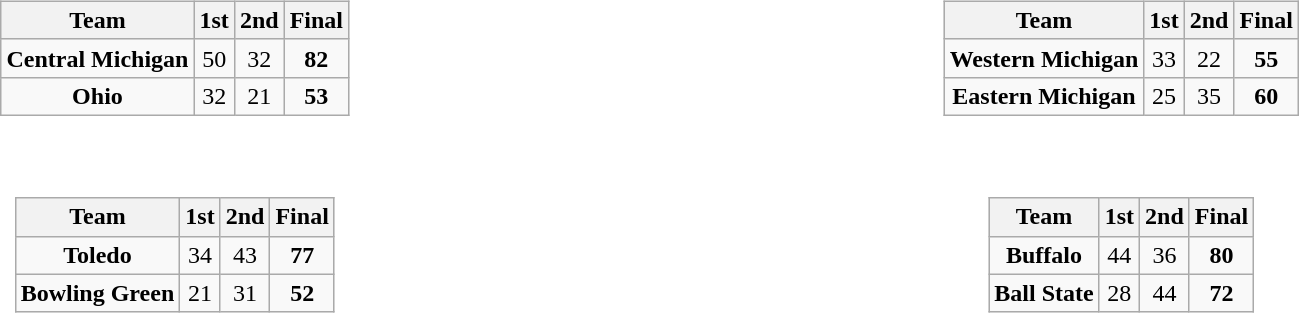<table style="background:transparent; text-align:center; width:100%;">
<tr>
<td width="50%" align="center"><br><table class="wikitable" style="text-align:center">
<tr>
<th>Team</th>
<th>1st</th>
<th>2nd</th>
<th>Final</th>
</tr>
<tr>
<td><strong>Central Michigan</strong></td>
<td>50</td>
<td>32</td>
<td><strong>82</strong></td>
</tr>
<tr>
<td><strong>Ohio</strong></td>
<td>32</td>
<td>21</td>
<td><strong>53</strong></td>
</tr>
</table>
</td>
<td width="50%" align="center"><br><table class="wikitable" style="text-align:center">
<tr>
<th>Team</th>
<th>1st</th>
<th>2nd</th>
<th>Final</th>
</tr>
<tr>
<td><strong>Western Michigan</strong></td>
<td>33</td>
<td>22</td>
<td><strong>55</strong></td>
</tr>
<tr>
<td><strong>Eastern Michigan</strong></td>
<td>25</td>
<td>35</td>
<td><strong>60</strong></td>
</tr>
</table>
</td>
</tr>
<tr>
<td width="50%" align="center"><br><table class="wikitable" style="text-align:center">
<tr>
<th>Team</th>
<th>1st</th>
<th>2nd</th>
<th>Final</th>
</tr>
<tr>
<td><strong>Toledo</strong></td>
<td>34</td>
<td>43</td>
<td><strong>77</strong></td>
</tr>
<tr>
<td><strong>Bowling Green</strong></td>
<td>21</td>
<td>31</td>
<td><strong>52</strong></td>
</tr>
</table>
</td>
<td width="50%" align="center"><br><table class="wikitable" style="text-align:center">
<tr>
<th>Team</th>
<th>1st</th>
<th>2nd</th>
<th>Final</th>
</tr>
<tr>
<td><strong>Buffalo</strong></td>
<td>44</td>
<td>36</td>
<td><strong>80</strong></td>
</tr>
<tr>
<td><strong>Ball State</strong></td>
<td>28</td>
<td>44</td>
<td><strong>72</strong></td>
</tr>
</table>
</td>
</tr>
</table>
